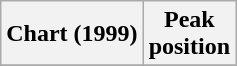<table class="wikitable sortable plainrowheaders" style="text-align:center" style="width:24em;">
<tr>
<th>Chart (1999)</th>
<th>Peak<br>position</th>
</tr>
<tr>
</tr>
</table>
